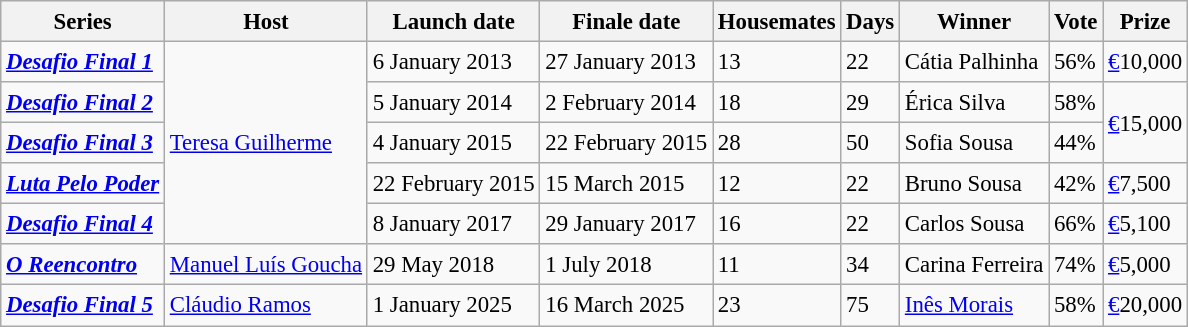<table class="wikitable" style="text-align:left; font-size:95%; line-height:20px;">
<tr>
<th>Series</th>
<th>Host</th>
<th>Launch date</th>
<th>Finale date</th>
<th>Housemates</th>
<th>Days</th>
<th>Winner</th>
<th>Vote</th>
<th>Prize</th>
</tr>
<tr>
<td><strong><a href='#'><em>Desafio Final 1</em></a></strong></td>
<td rowspan=5><a href='#'>Teresa Guilherme</a></td>
<td>6 January 2013</td>
<td>27 January 2013</td>
<td>13</td>
<td>22</td>
<td>Cátia Palhinha</td>
<td>56%</td>
<td><a href='#'>€</a>10,000</td>
</tr>
<tr>
<td><strong><a href='#'><em>Desafio Final 2</em></a></strong></td>
<td>5 January 2014</td>
<td>2 February 2014</td>
<td>18</td>
<td>29</td>
<td>Érica Silva</td>
<td>58%</td>
<td rowspan=2><a href='#'>€</a>15,000</td>
</tr>
<tr>
<td><strong><a href='#'><em>Desafio Final 3</em></a></strong></td>
<td>4 January 2015</td>
<td>22 February 2015</td>
<td>28</td>
<td>50</td>
<td>Sofia Sousa</td>
<td>44%</td>
</tr>
<tr>
<td><strong><a href='#'><em>Luta Pelo Poder</em></a></strong></td>
<td>22 February 2015</td>
<td>15 March 2015</td>
<td>12</td>
<td>22</td>
<td>Bruno Sousa</td>
<td>42%</td>
<td><a href='#'>€</a>7,500</td>
</tr>
<tr>
<td><strong><a href='#'><em>Desafio Final 4</em></a></strong></td>
<td>8 January 2017</td>
<td>29 January 2017</td>
<td>16</td>
<td>22</td>
<td>Carlos Sousa</td>
<td>66%</td>
<td><a href='#'>€</a>5,100</td>
</tr>
<tr>
<td><strong><a href='#'><em>O Reencontro</em></a></strong></td>
<td><a href='#'>Manuel Luís Goucha</a></td>
<td>29 May 2018</td>
<td>1 July 2018</td>
<td>11</td>
<td>34</td>
<td>Carina Ferreira</td>
<td>74%</td>
<td><a href='#'>€</a>5,000</td>
</tr>
<tr>
<td><strong><a href='#'><em>Desafio Final 5</em></a></strong></td>
<td><a href='#'>Cláudio Ramos</a></td>
<td>1 January 2025</td>
<td>16 March 2025</td>
<td>23</td>
<td>75</td>
<td><a href='#'>Inês Morais</a></td>
<td>58%</td>
<td><a href='#'>€</a>20,000</td>
</tr>
</table>
